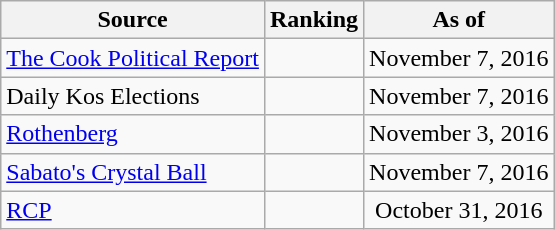<table class="wikitable" style="text-align:center">
<tr>
<th>Source</th>
<th>Ranking</th>
<th>As of</th>
</tr>
<tr>
<td align=left><a href='#'>The Cook Political Report</a></td>
<td></td>
<td>November 7, 2016</td>
</tr>
<tr>
<td align=left>Daily Kos Elections</td>
<td></td>
<td>November 7, 2016</td>
</tr>
<tr>
<td align=left><a href='#'>Rothenberg</a></td>
<td></td>
<td>November 3, 2016</td>
</tr>
<tr>
<td align=left><a href='#'>Sabato's Crystal Ball</a></td>
<td></td>
<td>November 7, 2016</td>
</tr>
<tr>
<td align="left"><a href='#'>RCP</a></td>
<td></td>
<td>October 31, 2016</td>
</tr>
</table>
